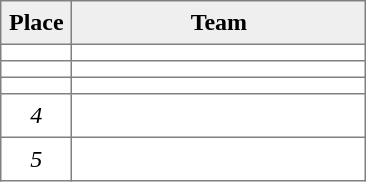<table style=border-collapse:collapse border=1 cellspacing=0 cellpadding=5>
<tr align=center bgcolor=#efefef>
<th width=35>Place</th>
<th width=185>Team</th>
</tr>
<tr align=center>
<td></td>
<td style="text-align:left;"></td>
</tr>
<tr align=center>
<td></td>
<td style="text-align:left;"></td>
</tr>
<tr align=center>
<td></td>
<td style="text-align:left;"></td>
</tr>
<tr align=center>
<td><em>4</em></td>
<td style="text-align:left;"></td>
</tr>
<tr align=center>
<td><em>5</em></td>
<td style="text-align:left;"></td>
</tr>
</table>
